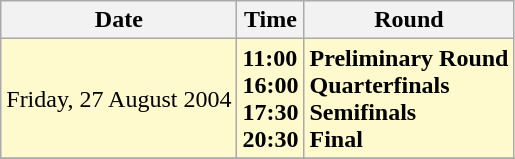<table class="wikitable">
<tr>
<th>Date</th>
<th>Time</th>
<th>Round</th>
</tr>
<tr>
<td style=background:lemonchiffon>Friday, 27 August 2004</td>
<td style=background:lemonchiffon><strong>11:00<br>16:00<br>17:30<br>20:30</strong></td>
<td style=background:lemonchiffon><strong>Preliminary Round<br>Quarterfinals<br>Semifinals<br>Final</strong></td>
</tr>
<tr>
</tr>
</table>
